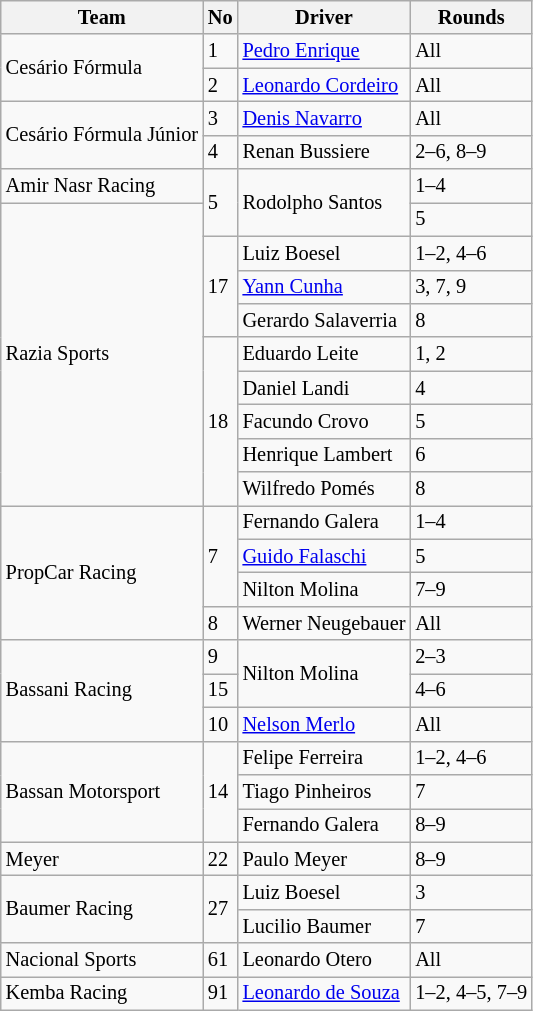<table class="wikitable" style="font-size: 85%;">
<tr>
<th>Team</th>
<th>No</th>
<th>Driver</th>
<th>Rounds</th>
</tr>
<tr>
<td rowspan=2>Cesário Fórmula</td>
<td>1</td>
<td> <a href='#'>Pedro Enrique</a></td>
<td>All</td>
</tr>
<tr>
<td>2</td>
<td> <a href='#'>Leonardo Cordeiro</a></td>
<td>All</td>
</tr>
<tr>
<td rowspan=2>Cesário Fórmula Júnior</td>
<td>3</td>
<td> <a href='#'>Denis Navarro</a></td>
<td>All</td>
</tr>
<tr>
<td>4</td>
<td> Renan Bussiere</td>
<td>2–6, 8–9</td>
</tr>
<tr>
<td>Amir Nasr Racing</td>
<td rowspan=2>5</td>
<td rowspan=2> Rodolpho Santos</td>
<td>1–4</td>
</tr>
<tr>
<td rowspan=9>Razia Sports</td>
<td>5</td>
</tr>
<tr>
<td rowspan=3>17</td>
<td> Luiz Boesel</td>
<td>1–2, 4–6</td>
</tr>
<tr>
<td> <a href='#'>Yann Cunha</a></td>
<td>3, 7, 9</td>
</tr>
<tr>
<td> Gerardo Salaverria</td>
<td>8</td>
</tr>
<tr>
<td rowspan=5>18</td>
<td> Eduardo Leite</td>
<td>1, 2</td>
</tr>
<tr>
<td> Daniel Landi</td>
<td>4</td>
</tr>
<tr>
<td> Facundo Crovo</td>
<td>5</td>
</tr>
<tr>
<td> Henrique Lambert</td>
<td>6</td>
</tr>
<tr>
<td> Wilfredo Pomés</td>
<td>8</td>
</tr>
<tr>
<td rowspan=4>PropCar Racing</td>
<td rowspan=3>7</td>
<td> Fernando Galera</td>
<td>1–4</td>
</tr>
<tr>
<td> <a href='#'>Guido Falaschi</a></td>
<td>5</td>
</tr>
<tr>
<td> Nilton Molina</td>
<td>7–9</td>
</tr>
<tr>
<td>8</td>
<td> Werner Neugebauer</td>
<td>All</td>
</tr>
<tr>
<td rowspan=3>Bassani Racing</td>
<td>9</td>
<td rowspan=2> Nilton Molina</td>
<td>2–3</td>
</tr>
<tr>
<td>15</td>
<td>4–6</td>
</tr>
<tr>
<td>10</td>
<td> <a href='#'>Nelson Merlo</a></td>
<td>All</td>
</tr>
<tr>
<td rowspan=3>Bassan Motorsport</td>
<td rowspan=3>14</td>
<td> Felipe Ferreira</td>
<td>1–2, 4–6</td>
</tr>
<tr>
<td> Tiago Pinheiros</td>
<td>7</td>
</tr>
<tr>
<td> Fernando Galera</td>
<td>8–9</td>
</tr>
<tr>
<td>Meyer</td>
<td>22</td>
<td> Paulo Meyer</td>
<td>8–9</td>
</tr>
<tr>
<td rowspan=2>Baumer Racing</td>
<td rowspan=2>27</td>
<td> Luiz Boesel</td>
<td>3</td>
</tr>
<tr>
<td> Lucilio Baumer</td>
<td>7</td>
</tr>
<tr>
<td>Nacional Sports</td>
<td>61</td>
<td> Leonardo Otero</td>
<td>All</td>
</tr>
<tr>
<td>Kemba Racing</td>
<td>91</td>
<td> <a href='#'>Leonardo de Souza</a></td>
<td>1–2, 4–5, 7–9</td>
</tr>
</table>
